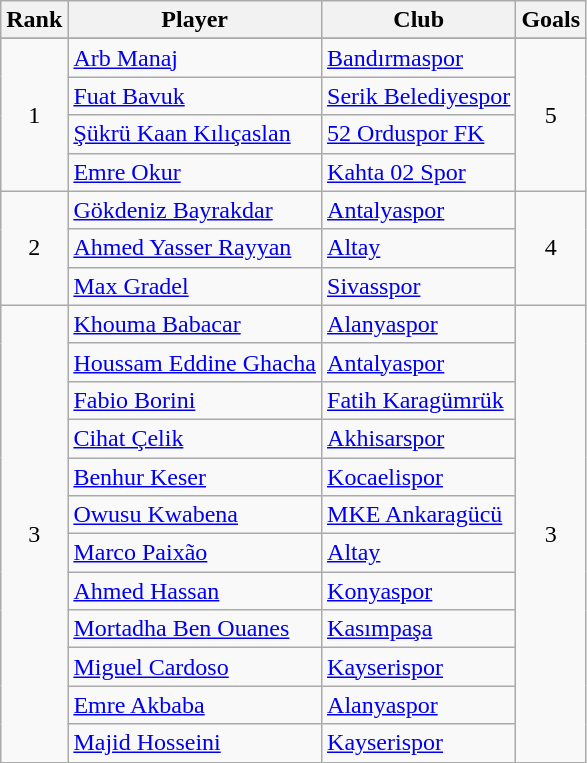<table class="wikitable sortable" style="text-align:center">
<tr>
<th>Rank</th>
<th>Player</th>
<th>Club</th>
<th>Goals</th>
</tr>
<tr>
</tr>
<tr>
<td rowspan="4">1</td>
<td align="left"> <a href='#'>Arb Manaj</a></td>
<td align="left"><a href='#'>Bandırmaspor</a></td>
<td rowspan="4">5</td>
</tr>
<tr>
<td align="left"> <a href='#'>Fuat Bavuk</a></td>
<td align="left"><a href='#'>Serik Belediyespor</a></td>
</tr>
<tr>
<td align="left"> <a href='#'>Şükrü Kaan Kılıçaslan</a></td>
<td align="left"><a href='#'>52 Orduspor FK</a></td>
</tr>
<tr>
<td align="left"> <a href='#'>Emre Okur</a></td>
<td align="left"><a href='#'>Kahta 02 Spor</a></td>
</tr>
<tr>
<td rowspan="3">2</td>
<td align="left"> <a href='#'>Gökdeniz Bayrakdar</a></td>
<td align="left"><a href='#'>Antalyaspor</a></td>
<td rowspan="3">4</td>
</tr>
<tr>
<td align="left"> <a href='#'>Ahmed Yasser Rayyan</a></td>
<td align="left"><a href='#'>Altay</a></td>
</tr>
<tr>
<td align="left"> <a href='#'>Max Gradel</a></td>
<td align="left"><a href='#'>Sivasspor</a></td>
</tr>
<tr>
<td rowspan="13">3</td>
<td align="left"> <a href='#'>Khouma Babacar</a></td>
<td align="left"><a href='#'>Alanyaspor</a></td>
<td rowspan="13">3</td>
</tr>
<tr>
<td align="left"> <a href='#'>Houssam Eddine Ghacha</a></td>
<td align="left"><a href='#'>Antalyaspor</a></td>
</tr>
<tr>
<td align="left"> <a href='#'>Fabio Borini</a></td>
<td align="left"><a href='#'>Fatih Karagümrük</a></td>
</tr>
<tr>
<td align="left"> <a href='#'>Cihat Çelik</a></td>
<td align="left"><a href='#'>Akhisarspor</a></td>
</tr>
<tr>
<td align="left"> <a href='#'>Benhur Keser</a></td>
<td align="left"><a href='#'>Kocaelispor</a></td>
</tr>
<tr>
<td align="left"> <a href='#'>Owusu Kwabena</a></td>
<td align="left"><a href='#'>MKE Ankaragücü</a></td>
</tr>
<tr>
<td align="left"> <a href='#'>Marco Paixão</a></td>
<td align="left"><a href='#'>Altay</a></td>
</tr>
<tr>
<td align="left"> <a href='#'>Ahmed Hassan</a></td>
<td align="left"><a href='#'>Konyaspor</a></td>
</tr>
<tr>
<td align="left"> <a href='#'>Mortadha Ben Ouanes</a></td>
<td align="left"><a href='#'>Kasımpaşa</a></td>
</tr>
<tr>
<td align="left"> <a href='#'>Miguel Cardoso</a></td>
<td align="left"><a href='#'>Kayserispor</a></td>
</tr>
<tr>
<td align="left"> <a href='#'>Emre Akbaba</a></td>
<td align="left"><a href='#'>Alanyaspor</a></td>
</tr>
<tr>
<td align="left"> <a href='#'>Majid Hosseini</a></td>
<td align="left"><a href='#'>Kayserispor</a></td>
</tr>
</table>
